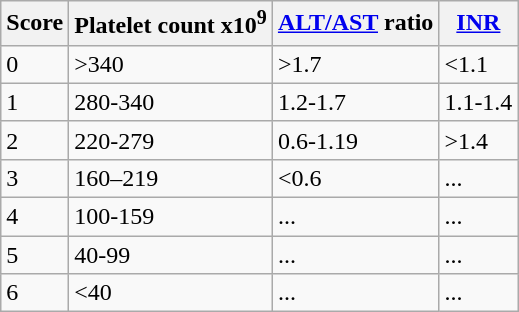<table class="wikitable">
<tr>
<th>Score</th>
<th>Platelet count x10<sup>9</sup></th>
<th><a href='#'>ALT/AST</a> ratio</th>
<th><a href='#'>INR</a></th>
</tr>
<tr>
<td>0</td>
<td>>340</td>
<td>>1.7</td>
<td><1.1</td>
</tr>
<tr>
<td>1</td>
<td>280-340</td>
<td>1.2-1.7</td>
<td>1.1-1.4</td>
</tr>
<tr>
<td>2</td>
<td>220-279</td>
<td>0.6-1.19</td>
<td>>1.4</td>
</tr>
<tr>
<td>3</td>
<td>160–219</td>
<td><0.6</td>
<td>...</td>
</tr>
<tr>
<td>4</td>
<td>100-159</td>
<td>...</td>
<td>...</td>
</tr>
<tr>
<td>5</td>
<td>40-99</td>
<td>...</td>
<td>...</td>
</tr>
<tr>
<td>6</td>
<td><40</td>
<td>...</td>
<td>...</td>
</tr>
</table>
